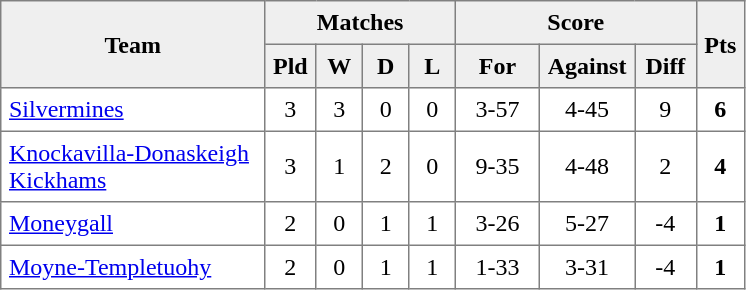<table style=border-collapse:collapse border=1 cellspacing=0 cellpadding=5>
<tr align=center bgcolor=#efefef>
<th rowspan=2 width=165>Team</th>
<th colspan=4>Matches</th>
<th colspan=3>Score</th>
<th rowspan=2width=20>Pts</th>
</tr>
<tr align=center bgcolor=#efefef>
<th width=20>Pld</th>
<th width=20>W</th>
<th width=20>D</th>
<th width=20>L</th>
<th width=45>For</th>
<th width=45>Against</th>
<th width=30>Diff</th>
</tr>
<tr align=center>
<td style="text-align:left;"><a href='#'>Silvermines</a></td>
<td>3</td>
<td>3</td>
<td>0</td>
<td>0</td>
<td>3-57</td>
<td>4-45</td>
<td>9</td>
<td><strong>6</strong></td>
</tr>
<tr align=center>
<td style="text-align:left;"><a href='#'>Knockavilla-Donaskeigh Kickhams</a></td>
<td>3</td>
<td>1</td>
<td>2</td>
<td>0</td>
<td>9-35</td>
<td>4-48</td>
<td>2</td>
<td><strong>4</strong></td>
</tr>
<tr align=center>
<td style="text-align:left;"><a href='#'>Moneygall</a></td>
<td>2</td>
<td>0</td>
<td>1</td>
<td>1</td>
<td>3-26</td>
<td>5-27</td>
<td>-4</td>
<td><strong>1</strong></td>
</tr>
<tr align=center>
<td style="text-align:left;"><a href='#'>Moyne-Templetuohy</a></td>
<td>2</td>
<td>0</td>
<td>1</td>
<td>1</td>
<td>1-33</td>
<td>3-31</td>
<td>-4</td>
<td><strong>1</strong></td>
</tr>
</table>
